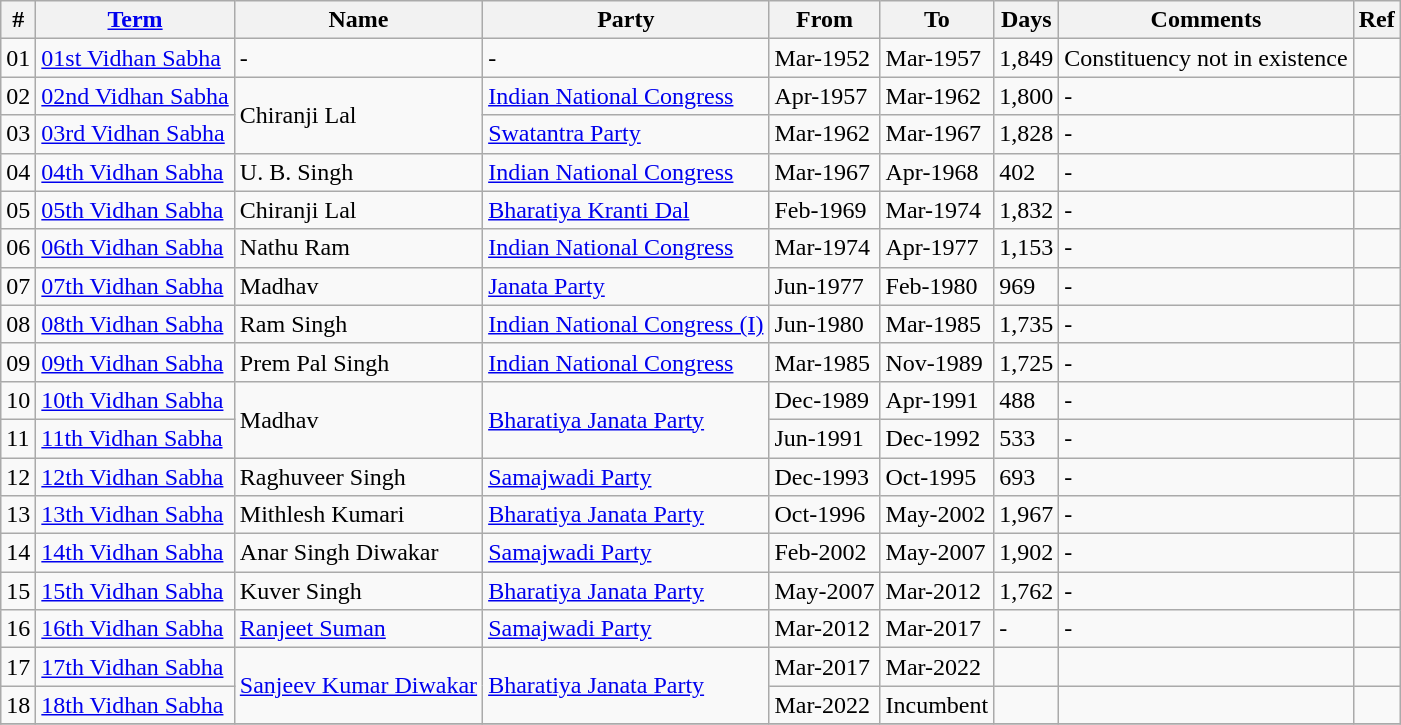<table class="wikitable sortable">
<tr>
<th>#</th>
<th><a href='#'>Term</a></th>
<th>Name</th>
<th>Party</th>
<th>From</th>
<th>To</th>
<th>Days</th>
<th>Comments</th>
<th>Ref</th>
</tr>
<tr>
<td>01</td>
<td><a href='#'>01st Vidhan Sabha</a></td>
<td>-</td>
<td>-</td>
<td>Mar-1952</td>
<td>Mar-1957</td>
<td>1,849</td>
<td>Constituency not in existence</td>
<td></td>
</tr>
<tr>
<td>02</td>
<td><a href='#'>02nd Vidhan Sabha</a></td>
<td rowspan="2">Chiranji Lal</td>
<td><a href='#'>Indian National Congress</a></td>
<td>Apr-1957</td>
<td>Mar-1962</td>
<td>1,800</td>
<td>-</td>
<td></td>
</tr>
<tr>
<td>03</td>
<td><a href='#'>03rd Vidhan Sabha</a></td>
<td><a href='#'>Swatantra Party</a></td>
<td>Mar-1962</td>
<td>Mar-1967</td>
<td>1,828</td>
<td>-</td>
<td></td>
</tr>
<tr>
<td>04</td>
<td><a href='#'>04th Vidhan Sabha</a></td>
<td>U. B. Singh</td>
<td><a href='#'>Indian National Congress</a></td>
<td>Mar-1967</td>
<td>Apr-1968</td>
<td>402</td>
<td>-</td>
<td></td>
</tr>
<tr>
<td>05</td>
<td><a href='#'>05th Vidhan Sabha</a></td>
<td>Chiranji Lal</td>
<td><a href='#'>Bharatiya Kranti Dal</a></td>
<td>Feb-1969</td>
<td>Mar-1974</td>
<td>1,832</td>
<td>-</td>
<td></td>
</tr>
<tr>
<td>06</td>
<td><a href='#'>06th Vidhan Sabha</a></td>
<td>Nathu Ram</td>
<td><a href='#'>Indian National Congress</a></td>
<td>Mar-1974</td>
<td>Apr-1977</td>
<td>1,153</td>
<td>-</td>
<td></td>
</tr>
<tr>
<td>07</td>
<td><a href='#'>07th Vidhan Sabha</a></td>
<td>Madhav</td>
<td><a href='#'>Janata Party</a></td>
<td>Jun-1977</td>
<td>Feb-1980</td>
<td>969</td>
<td>-</td>
<td></td>
</tr>
<tr>
<td>08</td>
<td><a href='#'>08th Vidhan Sabha</a></td>
<td>Ram Singh</td>
<td><a href='#'>Indian National Congress (I)</a></td>
<td>Jun-1980</td>
<td>Mar-1985</td>
<td>1,735</td>
<td>-</td>
<td></td>
</tr>
<tr>
<td>09</td>
<td><a href='#'>09th Vidhan Sabha</a></td>
<td>Prem Pal Singh</td>
<td><a href='#'>Indian National Congress</a></td>
<td>Mar-1985</td>
<td>Nov-1989</td>
<td>1,725</td>
<td>-</td>
<td></td>
</tr>
<tr>
<td>10</td>
<td><a href='#'>10th Vidhan Sabha</a></td>
<td rowspan="2">Madhav</td>
<td rowspan="2"><a href='#'>Bharatiya Janata Party</a></td>
<td>Dec-1989</td>
<td>Apr-1991</td>
<td>488</td>
<td>-</td>
<td></td>
</tr>
<tr>
<td>11</td>
<td><a href='#'>11th Vidhan Sabha</a></td>
<td>Jun-1991</td>
<td>Dec-1992</td>
<td>533</td>
<td>-</td>
<td></td>
</tr>
<tr>
<td>12</td>
<td><a href='#'>12th Vidhan Sabha</a></td>
<td>Raghuveer Singh</td>
<td><a href='#'>Samajwadi Party</a></td>
<td>Dec-1993</td>
<td>Oct-1995</td>
<td>693</td>
<td>-</td>
<td></td>
</tr>
<tr>
<td>13</td>
<td><a href='#'>13th Vidhan Sabha</a></td>
<td>Mithlesh Kumari</td>
<td><a href='#'>Bharatiya Janata Party</a></td>
<td>Oct-1996</td>
<td>May-2002</td>
<td>1,967</td>
<td>-</td>
<td></td>
</tr>
<tr>
<td>14</td>
<td><a href='#'>14th Vidhan Sabha</a></td>
<td>Anar Singh Diwakar</td>
<td><a href='#'>Samajwadi Party</a></td>
<td>Feb-2002</td>
<td>May-2007</td>
<td>1,902</td>
<td>-</td>
<td></td>
</tr>
<tr>
<td>15</td>
<td><a href='#'>15th Vidhan Sabha</a></td>
<td>Kuver Singh</td>
<td><a href='#'>Bharatiya Janata Party</a></td>
<td>May-2007</td>
<td>Mar-2012</td>
<td>1,762</td>
<td>-</td>
<td></td>
</tr>
<tr>
<td>16</td>
<td><a href='#'>16th Vidhan Sabha</a></td>
<td><a href='#'>Ranjeet Suman</a></td>
<td><a href='#'>Samajwadi Party</a></td>
<td>Mar-2012</td>
<td>Mar-2017</td>
<td>-</td>
<td>-</td>
<td></td>
</tr>
<tr>
<td>17</td>
<td><a href='#'>17th Vidhan Sabha</a></td>
<td rowspan="2"><a href='#'>Sanjeev Kumar Diwakar</a></td>
<td rowspan="2"><a href='#'>Bharatiya Janata Party</a></td>
<td>Mar-2017</td>
<td>Mar-2022</td>
<td></td>
<td></td>
<td></td>
</tr>
<tr>
<td>18</td>
<td><a href='#'>18th Vidhan Sabha</a></td>
<td>Mar-2022</td>
<td>Incumbent</td>
<td></td>
<td></td>
<td></td>
</tr>
<tr>
</tr>
</table>
